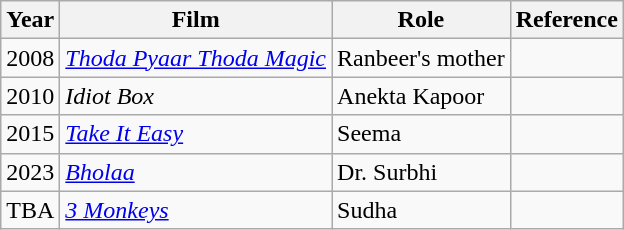<table class="wikitable sortable">
<tr>
<th>Year</th>
<th>Film</th>
<th>Role</th>
<th>Reference</th>
</tr>
<tr>
<td>2008</td>
<td><em><a href='#'>Thoda Pyaar Thoda Magic</a></em></td>
<td>Ranbeer's mother</td>
<td></td>
</tr>
<tr>
<td>2010</td>
<td><em>Idiot Box</em></td>
<td>Anekta Kapoor</td>
<td></td>
</tr>
<tr>
<td>2015</td>
<td><em><a href='#'>Take It Easy</a></em></td>
<td>Seema</td>
<td></td>
</tr>
<tr>
<td>2023</td>
<td><em><a href='#'>Bholaa</a></em></td>
<td>Dr. Surbhi</td>
<td></td>
</tr>
<tr>
<td>TBA</td>
<td><em><a href='#'>3 Monkeys</a></em></td>
<td>Sudha</td>
<td></td>
</tr>
</table>
